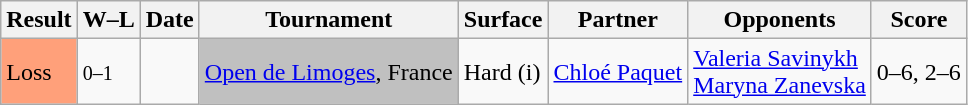<table class="sortable wikitable">
<tr>
<th>Result</th>
<th class="unsortable">W–L</th>
<th>Date</th>
<th>Tournament</th>
<th>Surface</th>
<th>Partner</th>
<th>Opponents</th>
<th class="unsortable">Score</th>
</tr>
<tr>
<td style="background:#ffa07a;">Loss</td>
<td><small>0–1</small></td>
<td><a href='#'></a></td>
<td style="background:silver;"><a href='#'>Open de Limoges</a>, France</td>
<td>Hard (i)</td>
<td> <a href='#'>Chloé Paquet</a></td>
<td> <a href='#'>Valeria Savinykh</a> <br>  <a href='#'>Maryna Zanevska</a></td>
<td>0–6, 2–6</td>
</tr>
</table>
